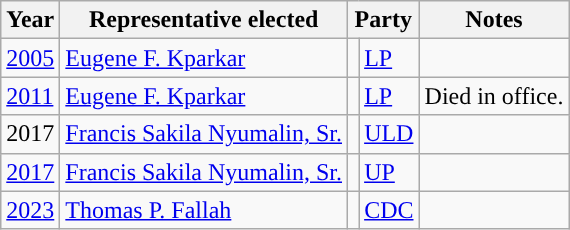<table class="wikitable">
<tr>
<th>Year</th>
<th>Representative elected</th>
<th colspan=2>Party</th>
<th>Notes</th>
</tr>
<tr>
<td><a href='#'>2005</a></td>
<td><a href='#'>Eugene F. Kparkar</a></td>
<td></td>
<td><a href='#'>LP</a></td>
<td></td>
</tr>
<tr>
<td><a href='#'>2011</a></td>
<td><a href='#'>Eugene F. Kparkar</a></td>
<td></td>
<td><a href='#'>LP</a></td>
<td>Died in office.</td>
</tr>
<tr>
<td>2017</td>
<td><a href='#'>Francis Sakila Nyumalin, Sr.</a></td>
<td></td>
<td><a href='#'>ULD</a></td>
<td></td>
</tr>
<tr>
<td><a href='#'>2017</a></td>
<td><a href='#'>Francis Sakila Nyumalin, Sr.</a></td>
<td></td>
<td><a href='#'>UP</a></td>
<td></td>
</tr>
<tr>
<td><a href='#'>2023</a></td>
<td><a href='#'>Thomas P. Fallah</a></td>
<td></td>
<td><a href='#'>CDC</a></td>
<td></td>
</tr>
</table>
